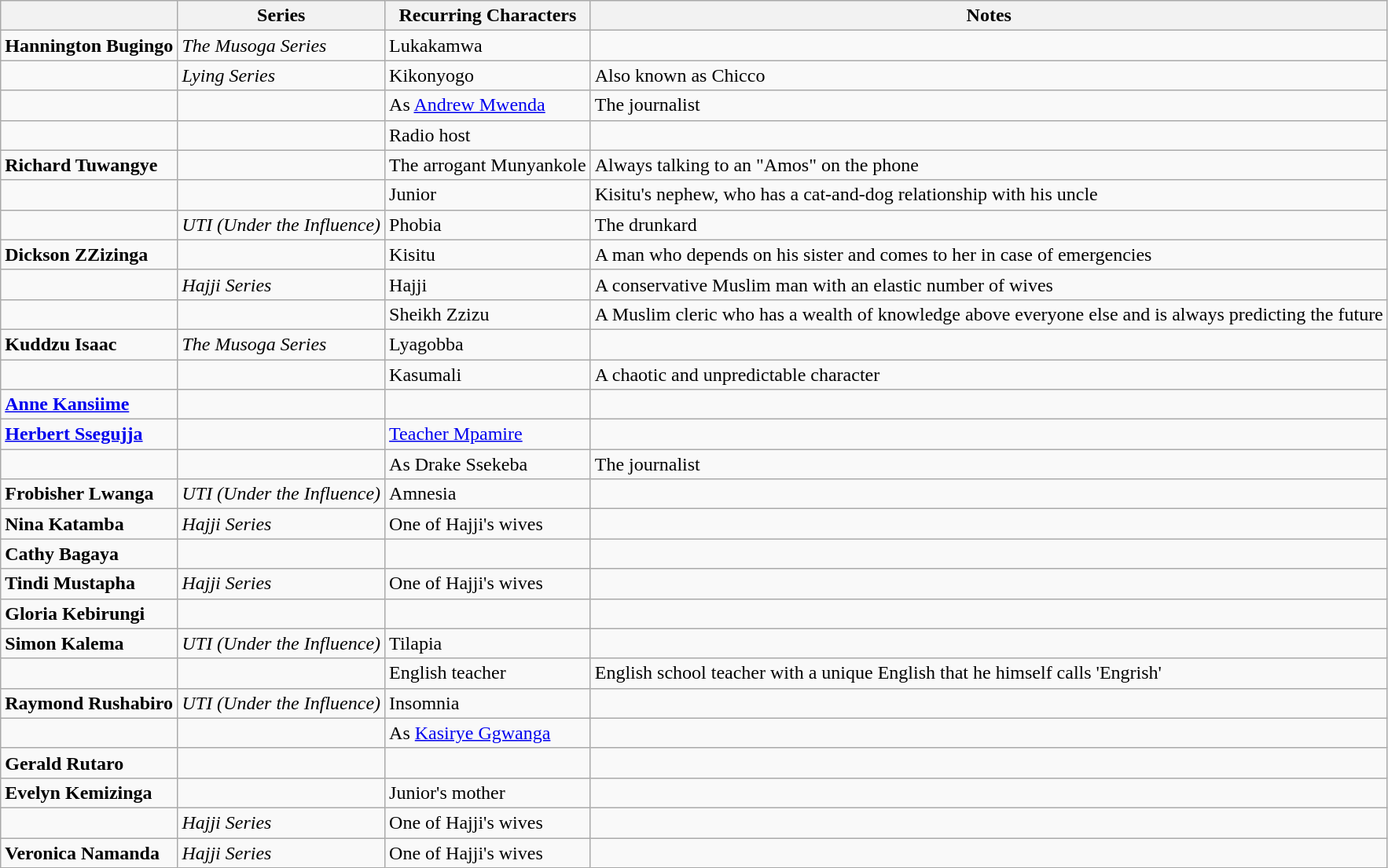<table class="wikitable">
<tr>
<th></th>
<th>Series</th>
<th>Recurring Characters</th>
<th>Notes</th>
</tr>
<tr>
<td><strong>Hannington Bugingo</strong></td>
<td><em>The Musoga Series</em></td>
<td>Lukakamwa</td>
<td></td>
</tr>
<tr>
<td></td>
<td><em>Lying Series</em></td>
<td>Kikonyogo</td>
<td>Also known as Chicco</td>
</tr>
<tr>
<td></td>
<td></td>
<td>As <a href='#'>Andrew Mwenda</a></td>
<td>The journalist</td>
</tr>
<tr>
<td></td>
<td></td>
<td>Radio host</td>
<td></td>
</tr>
<tr>
<td><strong>Richard Tuwangye</strong></td>
<td></td>
<td>The arrogant Munyankole</td>
<td>Always talking to an "Amos" on the phone</td>
</tr>
<tr>
<td></td>
<td></td>
<td>Junior</td>
<td>Kisitu's nephew, who has a cat-and-dog relationship with his uncle</td>
</tr>
<tr>
<td></td>
<td><em>UTI (Under the Influence)</em></td>
<td>Phobia</td>
<td>The drunkard</td>
</tr>
<tr>
<td><strong>Dickson ZZizinga</strong></td>
<td></td>
<td>Kisitu</td>
<td>A man who depends on his sister and comes to her in case of emergencies</td>
</tr>
<tr>
<td></td>
<td><em>Hajji Series</em></td>
<td>Hajji</td>
<td>A conservative Muslim man with an elastic number of wives</td>
</tr>
<tr>
<td></td>
<td></td>
<td>Sheikh Zzizu</td>
<td>A Muslim cleric who has a wealth of knowledge above everyone else and is always predicting the future</td>
</tr>
<tr>
<td><strong>Kuddzu Isaac</strong></td>
<td><em>The Musoga Series</em></td>
<td>Lyagobba</td>
<td></td>
</tr>
<tr>
<td></td>
<td></td>
<td>Kasumali</td>
<td>A chaotic and unpredictable character</td>
</tr>
<tr>
<td><strong><a href='#'>Anne Kansiime</a></strong></td>
<td></td>
<td></td>
<td></td>
</tr>
<tr>
<td><a href='#'><strong>Herbert Ssegujja</strong></a></td>
<td></td>
<td><a href='#'>Teacher Mpamire</a></td>
<td></td>
</tr>
<tr>
<td></td>
<td></td>
<td>As Drake Ssekeba</td>
<td>The journalist</td>
</tr>
<tr>
<td><strong>Frobisher Lwanga</strong></td>
<td><em>UTI (Under the Influence)</em></td>
<td>Amnesia</td>
<td></td>
</tr>
<tr>
<td><strong>Nina Katamba</strong></td>
<td><em>Hajji Series</em></td>
<td>One of Hajji's wives</td>
<td></td>
</tr>
<tr>
<td><strong>Cathy Bagaya</strong></td>
<td></td>
<td></td>
<td></td>
</tr>
<tr>
<td><strong>Tindi Mustapha</strong></td>
<td><em>Hajji Series</em></td>
<td>One of Hajji's wives</td>
<td></td>
</tr>
<tr>
<td><strong>Gloria Kebirungi</strong></td>
<td></td>
<td></td>
<td></td>
</tr>
<tr>
<td><strong>Simon Kalema</strong></td>
<td><em>UTI (Under the Influence)</em></td>
<td>Tilapia</td>
<td></td>
</tr>
<tr>
<td></td>
<td></td>
<td>English teacher</td>
<td>English school teacher with a unique English that he himself calls 'Engrish'</td>
</tr>
<tr>
<td><strong>Raymond Rushabiro</strong></td>
<td><em>UTI (Under the Influence)</em></td>
<td>Insomnia</td>
<td></td>
</tr>
<tr>
<td></td>
<td></td>
<td>As <a href='#'>Kasirye Ggwanga</a></td>
<td></td>
</tr>
<tr>
<td><strong>Gerald Rutaro</strong></td>
<td></td>
<td></td>
<td></td>
</tr>
<tr>
<td><strong>Evelyn Kemizinga</strong></td>
<td></td>
<td>Junior's mother</td>
<td></td>
</tr>
<tr>
<td></td>
<td><em>Hajji Series</em></td>
<td>One of Hajji's wives</td>
<td></td>
</tr>
<tr>
<td><strong>Veronica Namanda</strong></td>
<td><em>Hajji Series</em></td>
<td>One of Hajji's wives</td>
<td></td>
</tr>
</table>
